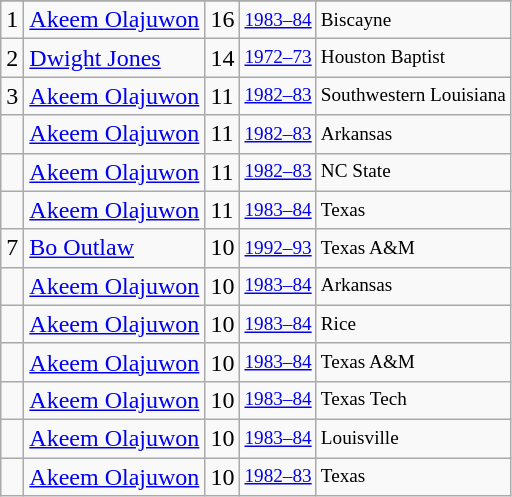<table class="wikitable">
<tr>
</tr>
<tr>
<td>1</td>
<td><a href='#'>Akeem Olajuwon</a></td>
<td>16</td>
<td style="font-size:80%;"><a href='#'>1983–84</a></td>
<td style="font-size:80%;">Biscayne</td>
</tr>
<tr>
<td>2</td>
<td><a href='#'>Dwight Jones</a></td>
<td>14</td>
<td style="font-size:80%;"><a href='#'>1972–73</a></td>
<td style="font-size:80%;">Houston Baptist</td>
</tr>
<tr>
<td>3</td>
<td><a href='#'>Akeem Olajuwon</a></td>
<td>11</td>
<td style="font-size:80%;"><a href='#'>1982–83</a></td>
<td style="font-size:80%;">Southwestern Louisiana</td>
</tr>
<tr>
<td></td>
<td><a href='#'>Akeem Olajuwon</a></td>
<td>11</td>
<td style="font-size:80%;"><a href='#'>1982–83</a></td>
<td style="font-size:80%;">Arkansas</td>
</tr>
<tr>
<td></td>
<td><a href='#'>Akeem Olajuwon</a></td>
<td>11</td>
<td style="font-size:80%;"><a href='#'>1982–83</a></td>
<td style="font-size:80%;">NC State</td>
</tr>
<tr>
<td></td>
<td><a href='#'>Akeem Olajuwon</a></td>
<td>11</td>
<td style="font-size:80%;"><a href='#'>1983–84</a></td>
<td style="font-size:80%;">Texas</td>
</tr>
<tr>
<td>7</td>
<td><a href='#'>Bo Outlaw</a></td>
<td>10</td>
<td style="font-size:80%;"><a href='#'>1992–93</a></td>
<td style="font-size:80%;">Texas A&M</td>
</tr>
<tr>
<td></td>
<td><a href='#'>Akeem Olajuwon</a></td>
<td>10</td>
<td style="font-size:80%;"><a href='#'>1983–84</a></td>
<td style="font-size:80%;">Arkansas</td>
</tr>
<tr>
<td></td>
<td><a href='#'>Akeem Olajuwon</a></td>
<td>10</td>
<td style="font-size:80%;"><a href='#'>1983–84</a></td>
<td style="font-size:80%;">Rice</td>
</tr>
<tr>
<td></td>
<td><a href='#'>Akeem Olajuwon</a></td>
<td>10</td>
<td style="font-size:80%;"><a href='#'>1983–84</a></td>
<td style="font-size:80%;">Texas A&M</td>
</tr>
<tr>
<td></td>
<td><a href='#'>Akeem Olajuwon</a></td>
<td>10</td>
<td style="font-size:80%;"><a href='#'>1983–84</a></td>
<td style="font-size:80%;">Texas Tech</td>
</tr>
<tr>
<td></td>
<td><a href='#'>Akeem Olajuwon</a></td>
<td>10</td>
<td style="font-size:80%;"><a href='#'>1983–84</a></td>
<td style="font-size:80%;">Louisville</td>
</tr>
<tr>
<td></td>
<td><a href='#'>Akeem Olajuwon</a></td>
<td>10</td>
<td style="font-size:80%;"><a href='#'>1982–83</a></td>
<td style="font-size:80%;">Texas</td>
</tr>
</table>
